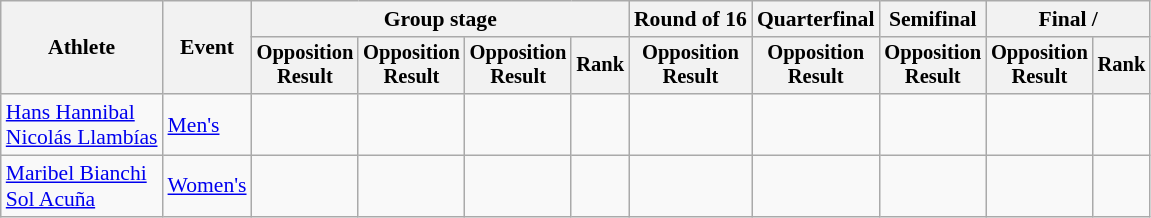<table class=wikitable style=font-size:90%;text-align:center>
<tr>
<th rowspan=2>Athlete</th>
<th rowspan=2>Event</th>
<th colspan=4>Group stage</th>
<th>Round of 16</th>
<th>Quarterfinal</th>
<th>Semifinal</th>
<th colspan=2>Final / </th>
</tr>
<tr style=font-size:95%>
<th>Opposition<br>Result</th>
<th>Opposition<br>Result</th>
<th>Opposition<br>Result</th>
<th>Rank</th>
<th>Opposition<br>Result</th>
<th>Opposition<br>Result</th>
<th>Opposition<br>Result</th>
<th>Opposition<br>Result</th>
<th>Rank</th>
</tr>
<tr>
<td align=left><a href='#'>Hans Hannibal</a><br><a href='#'>Nicolás Llambías</a></td>
<td align=left><a href='#'>Men's</a></td>
<td></td>
<td></td>
<td></td>
<td></td>
<td></td>
<td></td>
<td></td>
<td></td>
<td></td>
</tr>
<tr align=center>
<td align=left><a href='#'>Maribel Bianchi</a><br><a href='#'>Sol Acuña</a></td>
<td align=left><a href='#'>Women's</a></td>
<td></td>
<td></td>
<td></td>
<td></td>
<td></td>
<td></td>
<td></td>
<td></td>
<td></td>
</tr>
</table>
